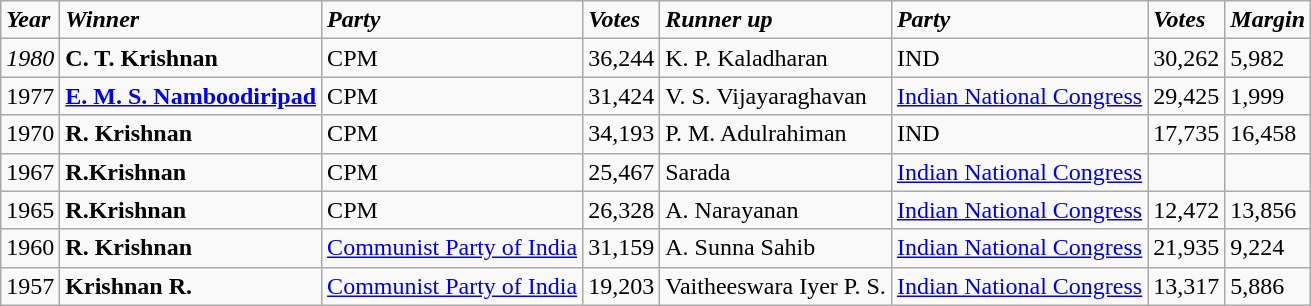<table class="wikitable sortable">
<tr>
<td><strong><em>Year</em></strong></td>
<td><strong><em>Winner</em></strong></td>
<td><strong><em>Party</em></strong></td>
<td><strong><em>Votes</em></strong></td>
<td><strong><em>Runner up</em></strong></td>
<td><strong><em>Party</em></strong></td>
<td><strong><em>Votes</em></strong></td>
<td><strong><em>Margin</em></strong></td>
</tr>
<tr>
<td><em>1980</em></td>
<td><strong>C. T. Krishnan</strong></td>
<td>CPM</td>
<td>36,244</td>
<td>K. P. Kaladharan</td>
<td>IND</td>
<td>30,262</td>
<td>5,982</td>
</tr>
<tr>
<td>1977</td>
<td><strong><a href='#'>E. M. S. Namboodiripad</a></strong></td>
<td>CPM</td>
<td>31,424</td>
<td>V. S. Vijayaraghavan</td>
<td><a href='#'>Indian National Congress</a></td>
<td>29,425</td>
<td>1,999</td>
</tr>
<tr>
<td>1970</td>
<td><strong>R. Krishnan</strong></td>
<td>CPM</td>
<td>34,193</td>
<td>P. M. Adulrahiman</td>
<td>IND</td>
<td>17,735</td>
<td>16,458</td>
</tr>
<tr>
<td>1967</td>
<td><strong>R.Krishnan</strong></td>
<td>CPM</td>
<td>25,467</td>
<td>Sarada</td>
<td><a href='#'>Indian National Congress</a></td>
<td></td>
<td></td>
</tr>
<tr>
<td>1965</td>
<td><strong>R.Krishnan</strong></td>
<td>CPM</td>
<td>26,328</td>
<td>A. Narayanan</td>
<td><a href='#'>Indian National Congress</a></td>
<td>12,472</td>
<td>13,856</td>
</tr>
<tr>
<td>1960</td>
<td><strong>R. Krishnan</strong></td>
<td><a href='#'>Communist Party of India</a></td>
<td>31,159</td>
<td>A. Sunna Sahib</td>
<td><a href='#'>Indian National Congress</a></td>
<td>21,935</td>
<td>9,224</td>
</tr>
<tr>
<td>1957</td>
<td><strong>Krishnan R.</strong></td>
<td><a href='#'>Communist Party of India</a></td>
<td>19,203</td>
<td>Vaitheeswara Iyer P. S.</td>
<td><a href='#'>Indian National Congress</a></td>
<td>13,317</td>
<td>5,886</td>
</tr>
</table>
